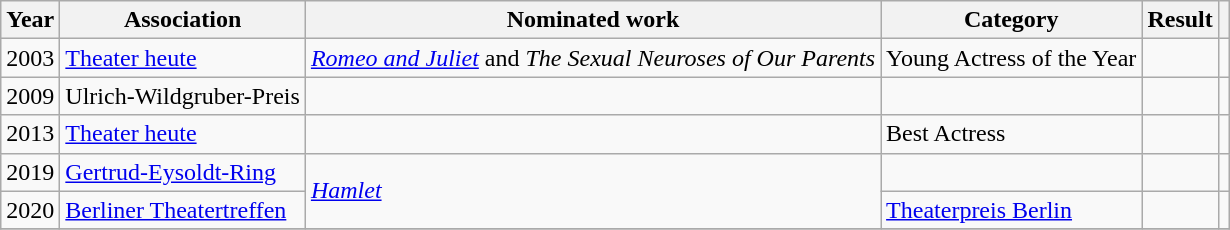<table class="wikitable sortable">
<tr>
<th>Year</th>
<th>Association</th>
<th>Nominated work</th>
<th>Category</th>
<th>Result</th>
<th scope="col" class="unsortable"></th>
</tr>
<tr>
<td>2003</td>
<td><a href='#'>Theater heute</a></td>
<td><em><a href='#'>Romeo and Juliet</a></em> and <em>The Sexual Neuroses of Our Parents</em></td>
<td>Young Actress of the Year</td>
<td></td>
<td></td>
</tr>
<tr>
<td>2009</td>
<td>Ulrich-Wildgruber-Preis</td>
<td></td>
<td></td>
<td></td>
<td></td>
</tr>
<tr>
<td>2013</td>
<td><a href='#'>Theater heute</a></td>
<td></td>
<td>Best Actress</td>
<td></td>
<td></td>
</tr>
<tr>
<td>2019</td>
<td><a href='#'>Gertrud-Eysoldt-Ring</a></td>
<td rowspan=2><em><a href='#'>Hamlet</a></em></td>
<td></td>
<td></td>
<td></td>
</tr>
<tr>
<td>2020</td>
<td><a href='#'>Berliner Theatertreffen</a></td>
<td><a href='#'>Theaterpreis Berlin</a></td>
<td></td>
<td></td>
</tr>
<tr>
</tr>
</table>
